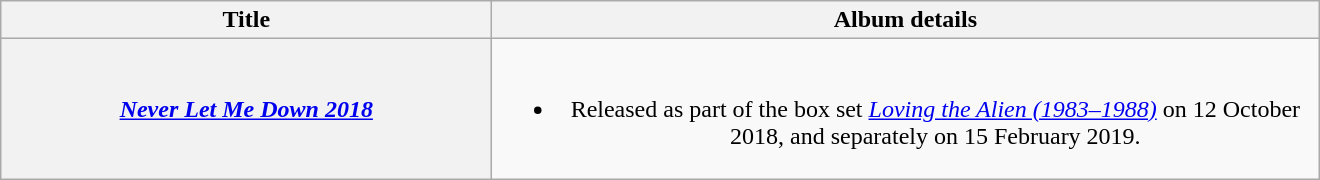<table class="wikitable plainrowheaders" style="text-align:center;">
<tr>
<th scope="col" style="width:20em;">Title</th>
<th scope="col" style="width:34em;">Album details</th>
</tr>
<tr>
<th scope="row"><em><a href='#'>Never Let Me Down 2018</a></em></th>
<td><br><ul><li>Released as part of the box set <em><a href='#'>Loving the Alien (1983–1988)</a></em> on 12 October 2018, and separately on 15 February 2019.</li></ul></td>
</tr>
</table>
